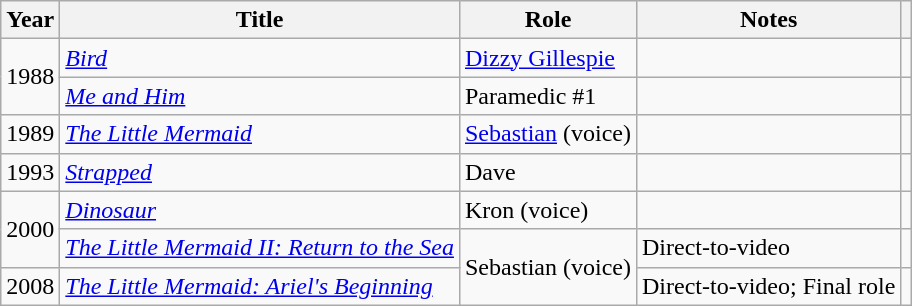<table class="wikitable sortable">
<tr>
<th>Year</th>
<th>Title</th>
<th>Role</th>
<th>Notes</th>
<th scope="col" class="unsortable"></th>
</tr>
<tr>
<td rowspan="2">1988</td>
<td><em><a href='#'>Bird</a></em></td>
<td><a href='#'>Dizzy Gillespie</a></td>
<td></td>
<td></td>
</tr>
<tr>
<td><em><a href='#'>Me and Him</a></em></td>
<td>Paramedic #1</td>
<td></td>
<td></td>
</tr>
<tr>
<td>1989</td>
<td><em><a href='#'>The Little Mermaid</a></em></td>
<td><a href='#'>Sebastian</a> (voice)</td>
<td></td>
<td></td>
</tr>
<tr>
<td>1993</td>
<td><em><a href='#'>Strapped</a></em></td>
<td>Dave</td>
<td></td>
<td></td>
</tr>
<tr>
<td rowspan="2">2000</td>
<td><em><a href='#'>Dinosaur</a></em></td>
<td>Kron (voice)</td>
<td></td>
<td></td>
</tr>
<tr>
<td><em><a href='#'>The Little Mermaid II: Return to the Sea</a></em></td>
<td rowspan="2">Sebastian (voice)</td>
<td>Direct-to-video</td>
<td></td>
</tr>
<tr>
<td>2008</td>
<td><em><a href='#'>The Little Mermaid: Ariel's Beginning</a></em></td>
<td>Direct-to-video; Final role</td>
<td></td>
</tr>
</table>
